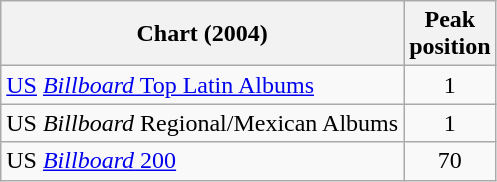<table class="wikitable">
<tr>
<th align="left">Chart (2004)</th>
<th align="left">Peak<br>position</th>
</tr>
<tr>
<td align="left"><a href='#'>US</a> <a href='#'><em>Billboard</em> Top Latin Albums</a></td>
<td align="center">1</td>
</tr>
<tr>
<td align="left">US <em>Billboard</em> Regional/Mexican Albums</td>
<td align="center">1</td>
</tr>
<tr>
<td align="left">US <a href='#'><em>Billboard</em> 200</a></td>
<td align="center">70</td>
</tr>
</table>
